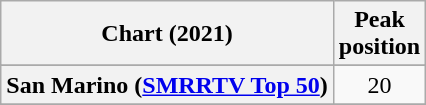<table class="wikitable sortable plainrowheaders" style="text-align:center;">
<tr>
<th>Chart (2021)</th>
<th>Peak<br>position</th>
</tr>
<tr>
</tr>
<tr>
<th scope="row">San Marino (<a href='#'>SMRRTV Top 50</a>)</th>
<td>20</td>
</tr>
<tr>
</tr>
</table>
